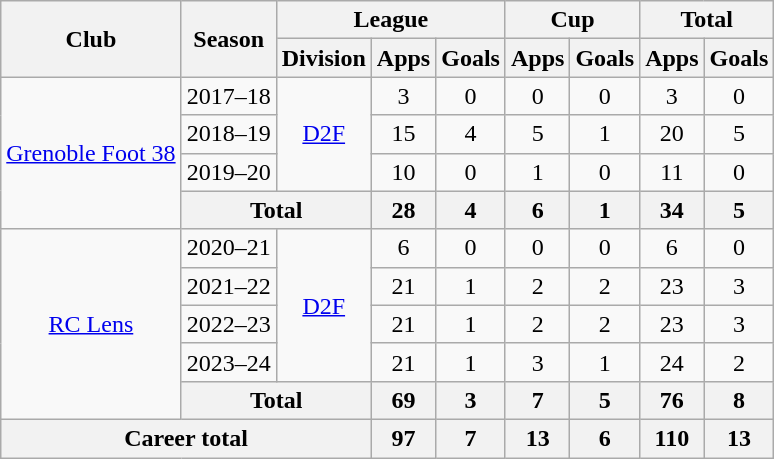<table class="wikitable" style="text-align:center">
<tr>
<th rowspan="2">Club</th>
<th rowspan="2">Season</th>
<th colspan="3">League</th>
<th colspan="2">Cup</th>
<th colspan="2">Total</th>
</tr>
<tr>
<th>Division</th>
<th>Apps</th>
<th>Goals</th>
<th>Apps</th>
<th>Goals</th>
<th>Apps</th>
<th>Goals</th>
</tr>
<tr>
<td rowspan="4"><a href='#'>Grenoble Foot 38</a></td>
<td>2017–18</td>
<td rowspan=3><a href='#'>D2F</a></td>
<td>3</td>
<td>0</td>
<td>0</td>
<td>0</td>
<td>3</td>
<td>0</td>
</tr>
<tr>
<td>2018–19</td>
<td>15</td>
<td>4</td>
<td>5</td>
<td>1</td>
<td>20</td>
<td>5</td>
</tr>
<tr>
<td>2019–20</td>
<td>10</td>
<td>0</td>
<td>1</td>
<td>0</td>
<td>11</td>
<td>0</td>
</tr>
<tr>
<th colspan="2">Total</th>
<th>28</th>
<th>4</th>
<th>6</th>
<th>1</th>
<th>34</th>
<th>5</th>
</tr>
<tr>
<td rowspan="5"><a href='#'>RC Lens</a></td>
<td>2020–21</td>
<td rowspan=4><a href='#'>D2F</a></td>
<td>6</td>
<td>0</td>
<td>0</td>
<td>0</td>
<td>6</td>
<td>0</td>
</tr>
<tr>
<td>2021–22</td>
<td>21</td>
<td>1</td>
<td>2</td>
<td>2</td>
<td>23</td>
<td>3</td>
</tr>
<tr>
<td>2022–23</td>
<td>21</td>
<td>1</td>
<td>2</td>
<td>2</td>
<td>23</td>
<td>3</td>
</tr>
<tr>
<td>2023–24</td>
<td>21</td>
<td>1</td>
<td>3</td>
<td>1</td>
<td>24</td>
<td>2</td>
</tr>
<tr>
<th colspan="2">Total</th>
<th>69</th>
<th>3</th>
<th>7</th>
<th>5</th>
<th>76</th>
<th>8</th>
</tr>
<tr>
<th colspan="3">Career total</th>
<th>97</th>
<th>7</th>
<th>13</th>
<th>6</th>
<th>110</th>
<th>13</th>
</tr>
</table>
